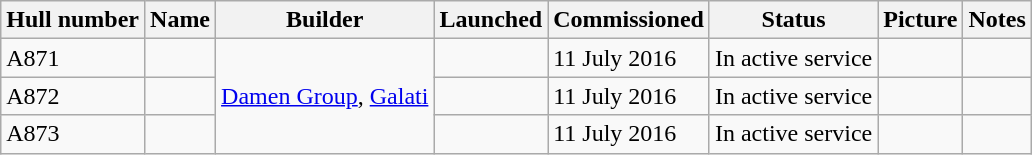<table class="wikitable">
<tr>
<th>Hull number</th>
<th>Name</th>
<th>Builder</th>
<th>Launched</th>
<th>Commissioned</th>
<th>Status</th>
<th>Picture</th>
<th>Notes</th>
</tr>
<tr>
<td>A871</td>
<td></td>
<td rowspan=3 align=center><a href='#'>Damen Group</a>, <a href='#'>Galati</a></td>
<td></td>
<td>11 July 2016</td>
<td>In active service</td>
<td></td>
<td></td>
</tr>
<tr>
<td>A872</td>
<td></td>
<td></td>
<td>11 July 2016</td>
<td>In active service</td>
<td></td>
<td></td>
</tr>
<tr>
<td>A873</td>
<td></td>
<td></td>
<td>11 July 2016</td>
<td>In active service</td>
<td></td>
<td></td>
</tr>
</table>
